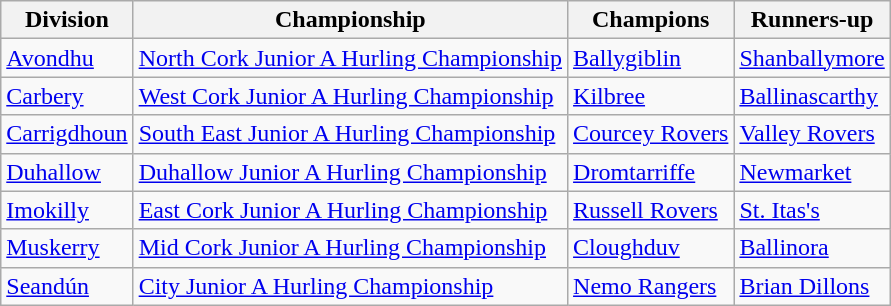<table class=wikitable>
<tr>
<th>Division</th>
<th>Championship</th>
<th>Champions</th>
<th>Runners-up</th>
</tr>
<tr>
<td><a href='#'>Avondhu</a></td>
<td><a href='#'>North Cork Junior A Hurling Championship</a></td>
<td><a href='#'>Ballygiblin</a></td>
<td><a href='#'>Shanballymore</a></td>
</tr>
<tr>
<td><a href='#'>Carbery</a></td>
<td><a href='#'>West Cork Junior A Hurling Championship</a></td>
<td><a href='#'>Kilbree</a></td>
<td><a href='#'>Ballinascarthy</a></td>
</tr>
<tr>
<td><a href='#'>Carrigdhoun</a></td>
<td><a href='#'>South East Junior A Hurling Championship</a></td>
<td><a href='#'>Courcey Rovers</a></td>
<td><a href='#'>Valley Rovers</a></td>
</tr>
<tr>
<td><a href='#'>Duhallow</a></td>
<td><a href='#'>Duhallow Junior A Hurling Championship</a></td>
<td><a href='#'>Dromtarriffe</a></td>
<td><a href='#'>Newmarket</a></td>
</tr>
<tr>
<td><a href='#'>Imokilly</a></td>
<td><a href='#'>East Cork Junior A Hurling Championship</a></td>
<td><a href='#'>Russell Rovers</a></td>
<td><a href='#'>St. Itas's</a></td>
</tr>
<tr>
<td><a href='#'>Muskerry</a></td>
<td><a href='#'>Mid Cork Junior A Hurling Championship</a></td>
<td><a href='#'>Cloughduv</a></td>
<td><a href='#'>Ballinora</a></td>
</tr>
<tr>
<td><a href='#'>Seandún</a></td>
<td><a href='#'>City Junior A Hurling Championship</a></td>
<td><a href='#'>Nemo Rangers</a></td>
<td><a href='#'>Brian Dillons</a></td>
</tr>
</table>
